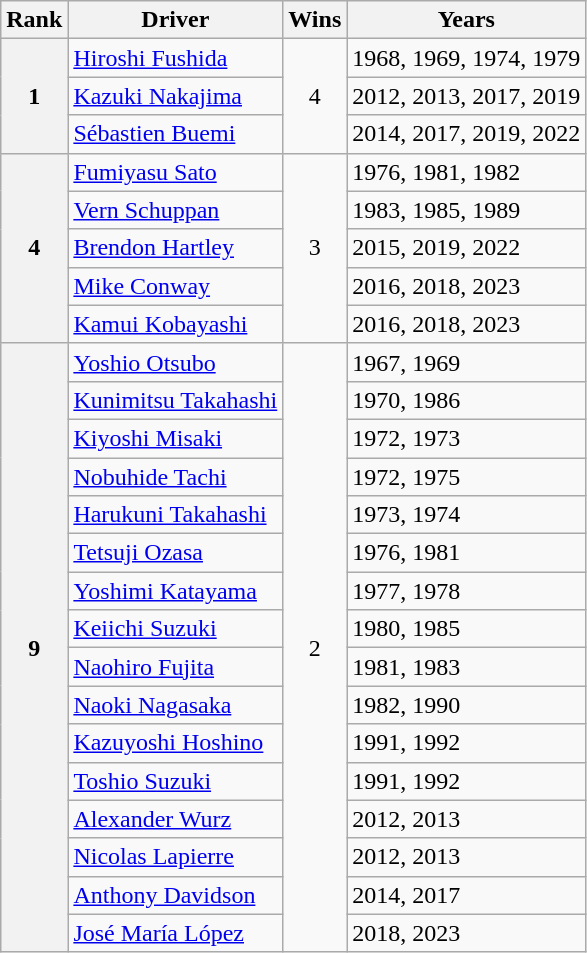<table class=wikitable>
<tr>
<th>Rank</th>
<th>Driver</th>
<th>Wins</th>
<th>Years</th>
</tr>
<tr>
<th rowspan=3>1</th>
<td> <a href='#'>Hiroshi Fushida</a></td>
<td rowspan=3 align=center>4</td>
<td>1968, 1969, 1974, 1979</td>
</tr>
<tr>
<td> <a href='#'>Kazuki Nakajima</a></td>
<td>2012, 2013, 2017, 2019</td>
</tr>
<tr>
<td> <a href='#'>Sébastien Buemi</a></td>
<td>2014, 2017, 2019, 2022</td>
</tr>
<tr>
<th rowspan=5>4</th>
<td> <a href='#'>Fumiyasu Sato</a></td>
<td rowspan=5 align=center>3</td>
<td>1976, 1981, 1982</td>
</tr>
<tr>
<td> <a href='#'>Vern Schuppan</a></td>
<td>1983, 1985, 1989</td>
</tr>
<tr>
<td> <a href='#'>Brendon Hartley</a></td>
<td>2015, 2019, 2022</td>
</tr>
<tr>
<td> <a href='#'>Mike Conway</a></td>
<td>2016, 2018, 2023</td>
</tr>
<tr>
<td> <a href='#'>Kamui Kobayashi</a></td>
<td>2016, 2018, 2023</td>
</tr>
<tr>
<th rowspan=16>9</th>
<td> <a href='#'>Yoshio Otsubo</a></td>
<td rowspan=16 align=center>2</td>
<td>1967, 1969</td>
</tr>
<tr>
<td> <a href='#'>Kunimitsu Takahashi</a></td>
<td>1970, 1986</td>
</tr>
<tr>
<td> <a href='#'>Kiyoshi Misaki</a></td>
<td>1972, 1973</td>
</tr>
<tr>
<td> <a href='#'>Nobuhide Tachi</a></td>
<td>1972, 1975</td>
</tr>
<tr>
<td> <a href='#'>Harukuni Takahashi</a></td>
<td>1973, 1974</td>
</tr>
<tr>
<td> <a href='#'>Tetsuji Ozasa</a></td>
<td>1976, 1981</td>
</tr>
<tr>
<td> <a href='#'>Yoshimi Katayama</a></td>
<td>1977, 1978</td>
</tr>
<tr>
<td> <a href='#'>Keiichi Suzuki</a></td>
<td>1980, 1985</td>
</tr>
<tr>
<td> <a href='#'>Naohiro Fujita</a></td>
<td>1981, 1983</td>
</tr>
<tr>
<td> <a href='#'>Naoki Nagasaka</a></td>
<td>1982, 1990</td>
</tr>
<tr>
<td> <a href='#'>Kazuyoshi Hoshino</a></td>
<td>1991, 1992</td>
</tr>
<tr>
<td> <a href='#'>Toshio Suzuki</a></td>
<td>1991, 1992</td>
</tr>
<tr>
<td> <a href='#'>Alexander Wurz</a></td>
<td>2012, 2013</td>
</tr>
<tr>
<td> <a href='#'>Nicolas Lapierre</a></td>
<td>2012, 2013</td>
</tr>
<tr>
<td> <a href='#'>Anthony Davidson</a></td>
<td>2014, 2017</td>
</tr>
<tr>
<td> <a href='#'>José María López</a></td>
<td>2018, 2023</td>
</tr>
</table>
